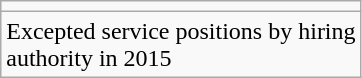<table class="wikitable floatright">
<tr>
<td></td>
</tr>
<tr>
<td>Excepted service positions by hiring <br>authority in 2015</td>
</tr>
</table>
